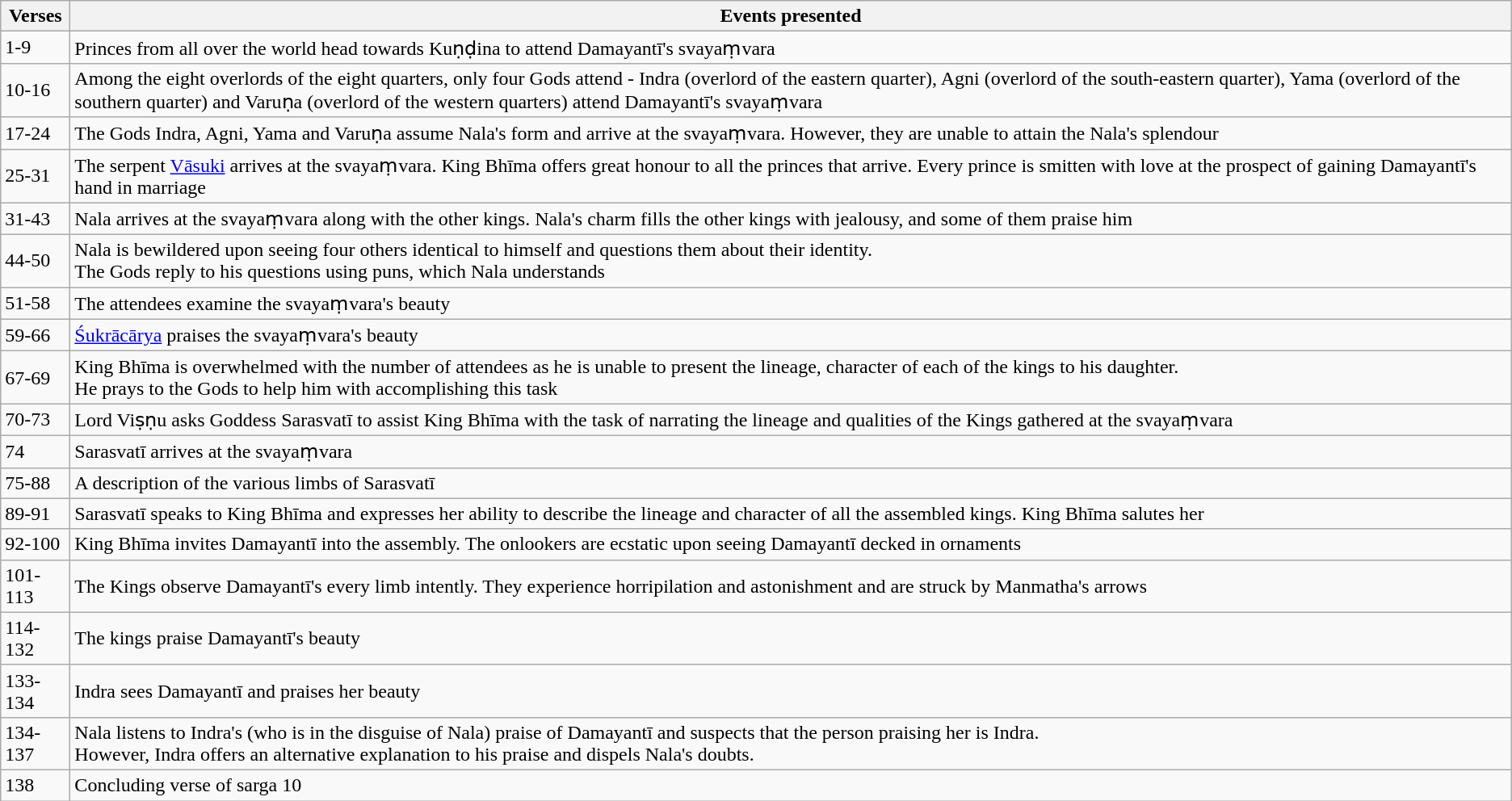<table class="wikitable">
<tr>
<th>Verses</th>
<th>Events presented</th>
</tr>
<tr>
<td>1-9</td>
<td>Princes from all over the world head towards Kuṇḍina to attend Damayantī's svayaṃvara</td>
</tr>
<tr>
<td>10-16</td>
<td>Among the eight overlords of the eight quarters, only four Gods attend - Indra (overlord of the eastern quarter), Agni (overlord of the south-eastern quarter), Yama (overlord of the southern quarter) and Varuṇa (overlord of the western quarters) attend Damayantī's svayaṃvara</td>
</tr>
<tr>
<td>17-24</td>
<td>The Gods Indra, Agni, Yama and Varuṇa assume Nala's form and arrive at the svayaṃvara. However, they are unable to attain the Nala's splendour</td>
</tr>
<tr>
<td>25-31</td>
<td>The serpent <a href='#'>Vāsuki</a> arrives at the svayaṃvara. King Bhīma offers great honour to all the princes that arrive. Every prince is smitten with love at the prospect of gaining Damayantī's hand in marriage</td>
</tr>
<tr>
<td>31-43</td>
<td>Nala arrives at the svayaṃvara along with the other kings. Nala's charm fills the other kings with jealousy, and some of them praise him</td>
</tr>
<tr>
<td>44-50</td>
<td>Nala is bewildered upon seeing four others identical to himself and questions them about their identity. <br>The Gods reply to his questions using puns, which Nala understands</td>
</tr>
<tr>
<td>51-58</td>
<td>The attendees examine the svayaṃvara's beauty</td>
</tr>
<tr>
<td>59-66</td>
<td><a href='#'>Śukrācārya</a> praises the svayaṃvara's beauty</td>
</tr>
<tr>
<td>67-69</td>
<td>King Bhīma is overwhelmed with the number of attendees as he is unable to present the lineage, character of each of the kings to his daughter. <br>He prays to the Gods to help him with accomplishing this task</td>
</tr>
<tr>
<td>70-73</td>
<td>Lord Viṣṇu asks Goddess Sarasvatī to assist King Bhīma with the task of narrating the lineage and qualities of the Kings gathered at the svayaṃvara</td>
</tr>
<tr>
<td>74</td>
<td>Sarasvatī arrives at the svayaṃvara</td>
</tr>
<tr>
<td>75-88</td>
<td>A description of the various limbs of Sarasvatī</td>
</tr>
<tr>
<td>89-91</td>
<td>Sarasvatī speaks to King Bhīma and expresses her ability to describe the lineage and character of all the assembled kings. King Bhīma salutes her</td>
</tr>
<tr>
<td>92-100</td>
<td>King Bhīma invites Damayantī into the assembly. The onlookers are ecstatic upon seeing Damayantī decked in ornaments</td>
</tr>
<tr>
<td>101-113</td>
<td>The Kings observe Damayantī's every limb intently. They experience horripilation and astonishment and are struck by Manmatha's arrows</td>
</tr>
<tr>
<td>114-132</td>
<td>The kings praise Damayantī's beauty</td>
</tr>
<tr>
<td>133-134</td>
<td>Indra sees Damayantī and praises her beauty</td>
</tr>
<tr>
<td>134-137</td>
<td>Nala listens to Indra's (who is in the disguise of Nala) praise of Damayantī and suspects that the person praising her is Indra. <br>However, Indra offers an alternative explanation to his praise and dispels Nala's doubts.</td>
</tr>
<tr>
<td>138</td>
<td>Concluding verse of sarga 10</td>
</tr>
</table>
